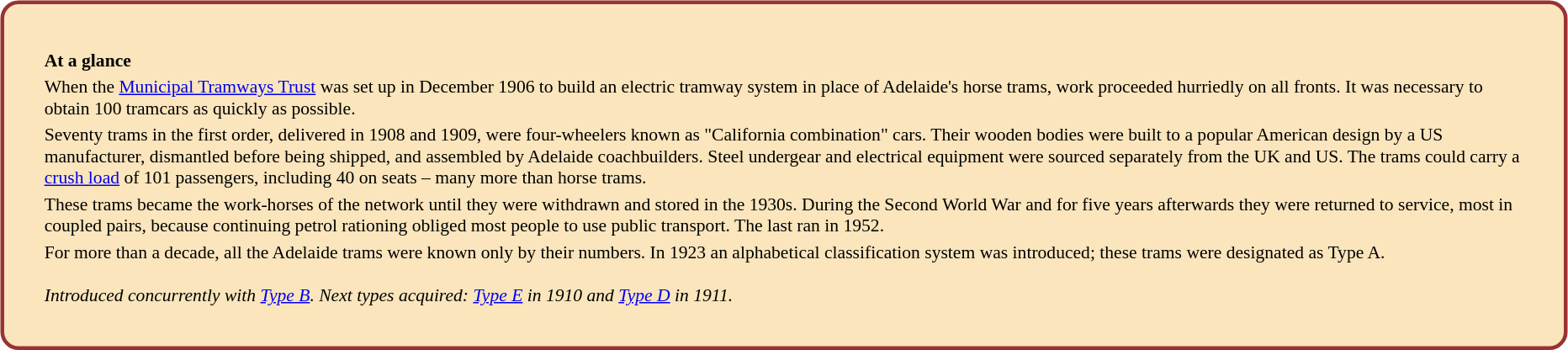<table style="width:100%; float:Left; padding-bottom: 2em; padding-right: 1em;">
<tr>
<td valign=top width=90%><br><table width="100%" align="left" style="text-align:left; border:3px solid #993333; border-radius: 1em; background-color:#FAE5BC; font-size: 90%; padding: 2em;">
<tr>
<td></td>
</tr>
<tr>
<td><strong>At a glance</strong></td>
</tr>
<tr>
<td>When the <a href='#'>Municipal Tramways Trust</a> was set up in December 1906 to build an electric tramway system in place of Adelaide's horse trams, work proceeded hurriedly on all fronts. It was necessary to obtain 100 tramcars as quickly as possible.</td>
</tr>
<tr>
<td>Seventy trams in the first order, delivered in 1908 and 1909, were four-wheelers known as "California combination" cars. Their wooden bodies were built to a popular American design by a US manufacturer, dismantled before being shipped, and assembled by Adelaide coachbuilders. Steel undergear and electrical equipment were sourced separately from the UK and US. The trams could carry a <a href='#'>crush load</a> of 101 passengers, including 40 on seats – many more than horse trams.</td>
</tr>
<tr>
<td>These trams became the work-horses of the network until they were withdrawn and stored in the 1930s. During the Second World War and for five years afterwards they were returned to service, most in coupled pairs, because continuing petrol rationing obliged most people to use public transport. The last ran in 1952.<br></td>
</tr>
<tr>
<td>For more than a decade, all the Adelaide trams were known only by their numbers. In 1923 an alphabetical classification system was introduced; these trams were designated as Type A.<br><br>
<em>Introduced concurrently with <a href='#'>Type B</a>.   Next types acquired: <a href='#'>Type E</a> in 1910 and <a href='#'>Type D</a> in 1911.</em></td>
</tr>
</table>
</td>
</tr>
</table>
